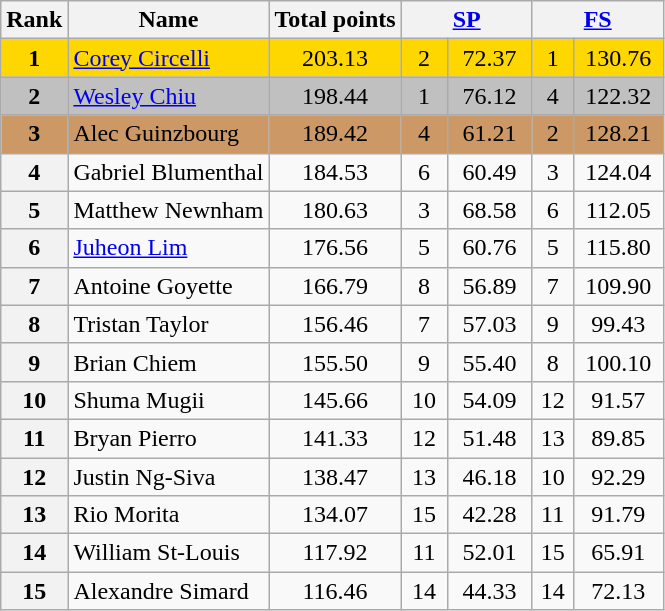<table class="wikitable sortable">
<tr>
<th>Rank</th>
<th>Name</th>
<th>Total points</th>
<th colspan="2" width="80px"><a href='#'>SP</a></th>
<th colspan="2" width="80px"><a href='#'>FS</a></th>
</tr>
<tr bgcolor="gold">
<td align="center"><strong>1</strong></td>
<td><a href='#'>Corey Circelli</a></td>
<td align="center">203.13</td>
<td align="center">2</td>
<td align="center">72.37</td>
<td align="center">1</td>
<td align="center">130.76</td>
</tr>
<tr bgcolor="silver">
<td align="center"><strong>2</strong></td>
<td><a href='#'>Wesley Chiu</a></td>
<td align="center">198.44</td>
<td align="center">1</td>
<td align="center">76.12</td>
<td align="center">4</td>
<td align="center">122.32</td>
</tr>
<tr bgcolor="cc9966">
<td align="center"><strong>3</strong></td>
<td>Alec Guinzbourg</td>
<td align="center">189.42</td>
<td align="center">4</td>
<td align="center">61.21</td>
<td align="center">2</td>
<td align="center">128.21</td>
</tr>
<tr>
<th>4</th>
<td>Gabriel Blumenthal</td>
<td align="center">184.53</td>
<td align="center">6</td>
<td align="center">60.49</td>
<td align="center">3</td>
<td align="center">124.04</td>
</tr>
<tr>
<th>5</th>
<td>Matthew Newnham</td>
<td align="center">180.63</td>
<td align="center">3</td>
<td align="center">68.58</td>
<td align="center">6</td>
<td align="center">112.05</td>
</tr>
<tr>
<th>6</th>
<td><a href='#'>Juheon Lim</a></td>
<td align="center">176.56</td>
<td align="center">5</td>
<td align="center">60.76</td>
<td align="center">5</td>
<td align="center">115.80</td>
</tr>
<tr>
<th>7</th>
<td>Antoine Goyette</td>
<td align="center">166.79</td>
<td align="center">8</td>
<td align="center">56.89</td>
<td align="center">7</td>
<td align="center">109.90</td>
</tr>
<tr>
<th>8</th>
<td>Tristan Taylor</td>
<td align="center">156.46</td>
<td align="center">7</td>
<td align="center">57.03</td>
<td align="center">9</td>
<td align="center">99.43</td>
</tr>
<tr>
<th>9</th>
<td>Brian Chiem</td>
<td align="center">155.50</td>
<td align="center">9</td>
<td align="center">55.40</td>
<td align="center">8</td>
<td align="center">100.10</td>
</tr>
<tr>
<th>10</th>
<td>Shuma Mugii</td>
<td align="center">145.66</td>
<td align="center">10</td>
<td align="center">54.09</td>
<td align="center">12</td>
<td align="center">91.57</td>
</tr>
<tr>
<th>11</th>
<td>Bryan Pierro</td>
<td align="center">141.33</td>
<td align="center">12</td>
<td align="center">51.48</td>
<td align="center">13</td>
<td align="center">89.85</td>
</tr>
<tr>
<th>12</th>
<td>Justin Ng-Siva</td>
<td align="center">138.47</td>
<td align="center">13</td>
<td align="center">46.18</td>
<td align="center">10</td>
<td align="center">92.29</td>
</tr>
<tr>
<th>13</th>
<td>Rio Morita</td>
<td align="center">134.07</td>
<td align="center">15</td>
<td align="center">42.28</td>
<td align="center">11</td>
<td align="center">91.79</td>
</tr>
<tr>
<th>14</th>
<td>William St-Louis</td>
<td align="center">117.92</td>
<td align="center">11</td>
<td align="center">52.01</td>
<td align="center">15</td>
<td align="center">65.91</td>
</tr>
<tr>
<th>15</th>
<td>Alexandre Simard</td>
<td align="center">116.46</td>
<td align="center">14</td>
<td align="center">44.33</td>
<td align="center">14</td>
<td align="center">72.13</td>
</tr>
</table>
